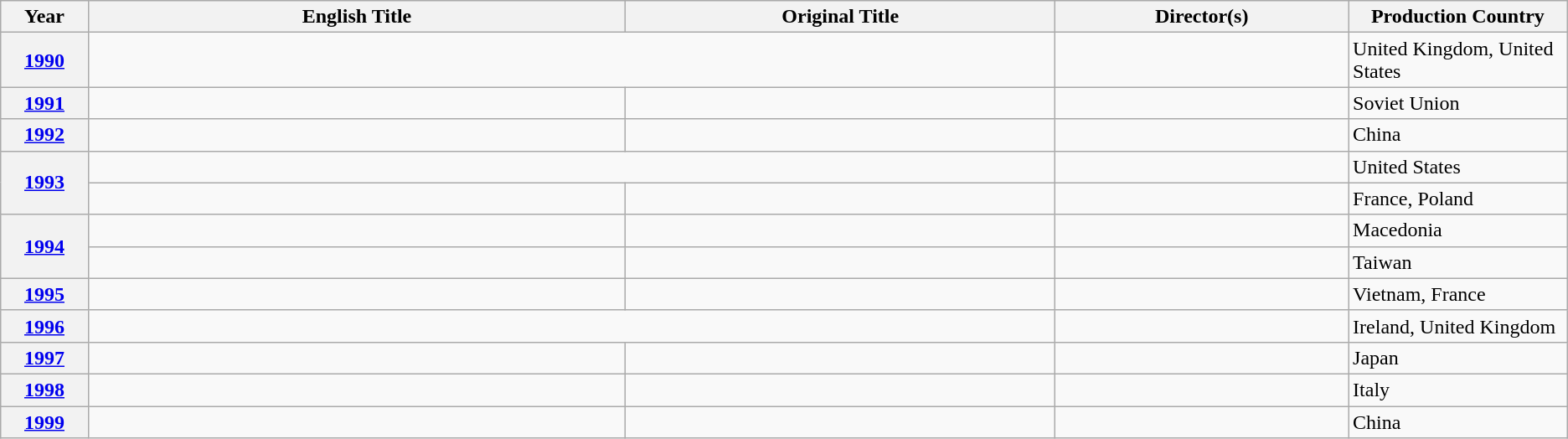<table class="wikitable">
<tr>
<th scope="col" style="width:1%;">Year</th>
<th scope="col" style="width:10%;">English Title</th>
<th scope="col" style="width:8%;">Original Title</th>
<th scope="col" style="width:5%;">Director(s)</th>
<th scope="col" style="width:3%;">Production Country</th>
</tr>
<tr>
<th style="text-align:center;"><a href='#'>1990</a></th>
<td colspan="2"></td>
<td></td>
<td>United Kingdom, United States</td>
</tr>
<tr>
<th style="text-align:center;"><a href='#'>1991</a></th>
<td></td>
<td></td>
<td></td>
<td>Soviet Union</td>
</tr>
<tr>
<th style="text-align:center;"><a href='#'>1992</a></th>
<td></td>
<td></td>
<td></td>
<td>China</td>
</tr>
<tr>
<th rowspan="2" style="text-align:center;"><a href='#'>1993</a></th>
<td colspan="2"></td>
<td></td>
<td>United States</td>
</tr>
<tr>
<td></td>
<td></td>
<td></td>
<td>France, Poland</td>
</tr>
<tr>
<th rowspan="2" style="text-align:center;"><a href='#'>1994</a></th>
<td></td>
<td></td>
<td></td>
<td>Macedonia</td>
</tr>
<tr>
<td></td>
<td></td>
<td></td>
<td>Taiwan</td>
</tr>
<tr>
<th style="text-align:center;"><a href='#'>1995</a></th>
<td></td>
<td></td>
<td></td>
<td>Vietnam, France</td>
</tr>
<tr>
<th style="text-align:center;"><a href='#'>1996</a></th>
<td colspan="2"></td>
<td></td>
<td>Ireland, United Kingdom</td>
</tr>
<tr>
<th style="text-align:center;"><a href='#'>1997</a></th>
<td></td>
<td></td>
<td></td>
<td>Japan</td>
</tr>
<tr>
<th style="text-align:center;"><a href='#'>1998</a></th>
<td></td>
<td></td>
<td></td>
<td>Italy</td>
</tr>
<tr>
<th style="text-align:center;"><a href='#'>1999</a></th>
<td></td>
<td></td>
<td></td>
<td>China</td>
</tr>
</table>
